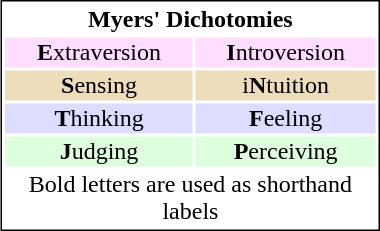<table style="border: 1px solid #000000; text-align: center; margin: 0 0 0 2em; clear: right; width: 20%;" align="right">
<tr>
<td colspan="2"><strong>Myers' Dichotomies</strong></td>
</tr>
<tr>
<td style="background: #FFDDFE"><strong>E</strong>xtraversion</td>
<td style="background: #FFDDFE"><strong>I</strong>ntroversion</td>
</tr>
<tr>
<td style="background: #EDDDBB"><strong>S</strong>ensing</td>
<td style="background: #EDDDBB">i<strong>N</strong>tuition</td>
</tr>
<tr>
<td style="background: #DDDDFF"><strong>T</strong>hinking</td>
<td style="background: #DDDDFF"><strong>F</strong>eeling</td>
</tr>
<tr>
<td style="background: #DDFFDE"><strong>J</strong>udging</td>
<td style="background: #DDFFDE"><strong>P</strong>erceiving</td>
</tr>
<tr>
<td colspan="2">Bold letters are used as shorthand labels</td>
</tr>
</table>
